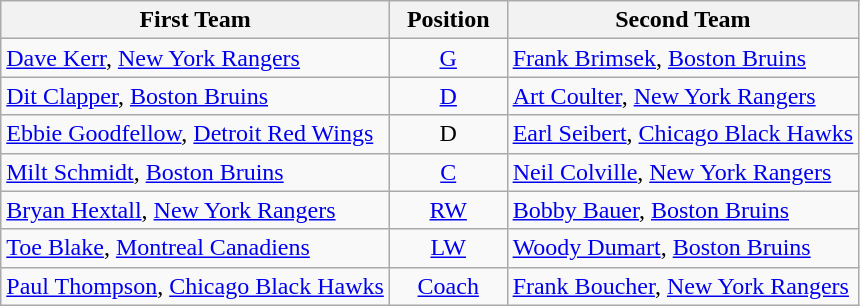<table class="wikitable">
<tr>
<th>First Team</th>
<th>  Position  </th>
<th>Second Team</th>
</tr>
<tr>
<td><a href='#'>Dave Kerr</a>, <a href='#'>New York Rangers</a></td>
<td align=center><a href='#'>G</a></td>
<td><a href='#'>Frank Brimsek</a>, <a href='#'>Boston Bruins</a></td>
</tr>
<tr>
<td><a href='#'>Dit Clapper</a>, <a href='#'>Boston Bruins</a></td>
<td align=center><a href='#'>D</a></td>
<td><a href='#'>Art Coulter</a>, <a href='#'>New York Rangers</a></td>
</tr>
<tr>
<td><a href='#'>Ebbie Goodfellow</a>, <a href='#'>Detroit Red Wings</a></td>
<td align=center>D</td>
<td><a href='#'>Earl Seibert</a>, <a href='#'>Chicago Black Hawks</a></td>
</tr>
<tr>
<td><a href='#'>Milt Schmidt</a>, <a href='#'>Boston Bruins</a></td>
<td align=center><a href='#'>C</a></td>
<td><a href='#'>Neil Colville</a>, <a href='#'>New York Rangers</a></td>
</tr>
<tr>
<td><a href='#'>Bryan Hextall</a>, <a href='#'>New York Rangers</a></td>
<td align=center><a href='#'>RW</a></td>
<td><a href='#'>Bobby Bauer</a>, <a href='#'>Boston Bruins</a></td>
</tr>
<tr>
<td><a href='#'>Toe Blake</a>, <a href='#'>Montreal Canadiens</a></td>
<td align=center><a href='#'>LW</a></td>
<td><a href='#'>Woody Dumart</a>, <a href='#'>Boston Bruins</a></td>
</tr>
<tr>
<td><a href='#'>Paul Thompson</a>, <a href='#'>Chicago Black Hawks</a></td>
<td align=center><a href='#'>Coach</a></td>
<td><a href='#'>Frank Boucher</a>, <a href='#'>New York Rangers</a></td>
</tr>
</table>
